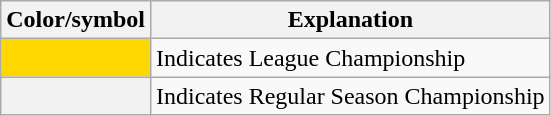<table class="wikitable">
<tr>
<th scope="col">Color/symbol</th>
<th scope="col">Explanation</th>
</tr>
<tr>
<th scope="row" style="background-color:gold; border:1px solid #aaaaaa; width:2em;"></th>
<td>Indicates League Championship</td>
</tr>
<tr>
<th scope="row" style =border:1px solid #aaaaaa; width:2em;"></th>
<td>Indicates Regular Season Championship</td>
</tr>
</table>
